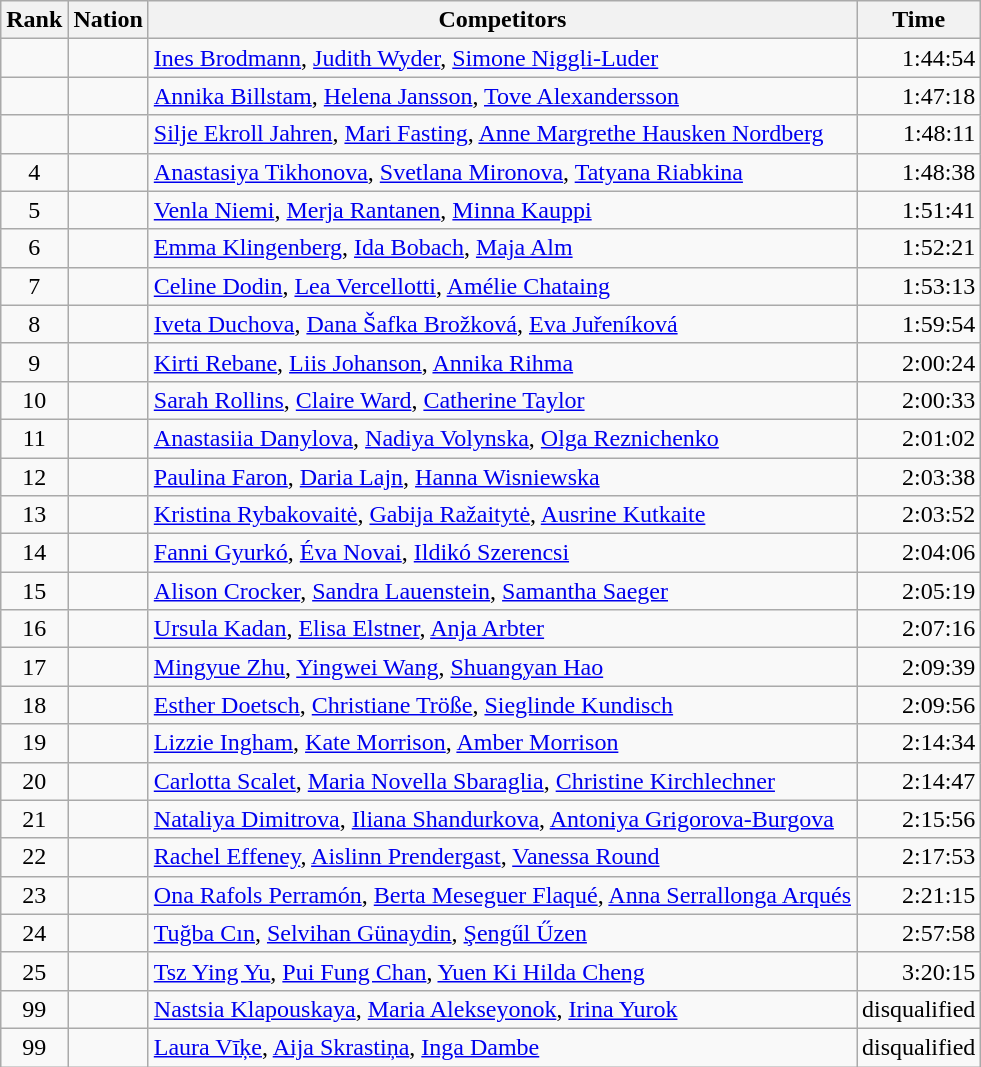<table class="wikitable sortable" style="text-align:left">
<tr>
<th data-sort-type="number">Rank</th>
<th>Nation</th>
<th class="unsortable">Competitors</th>
<th>Time</th>
</tr>
<tr>
<td style="text-align:center"></td>
<td></td>
<td><a href='#'>Ines Brodmann</a>, <a href='#'>Judith Wyder</a>, <a href='#'>Simone Niggli-Luder</a></td>
<td style="text-align:right">1:44:54</td>
</tr>
<tr>
<td style="text-align:center"></td>
<td></td>
<td><a href='#'>Annika Billstam</a>, <a href='#'>Helena Jansson</a>, <a href='#'>Tove Alexandersson</a></td>
<td style="text-align:right">1:47:18</td>
</tr>
<tr>
<td style="text-align:center"></td>
<td></td>
<td><a href='#'>Silje Ekroll Jahren</a>, <a href='#'>Mari Fasting</a>, <a href='#'>Anne Margrethe Hausken Nordberg</a></td>
<td style="text-align:right">1:48:11</td>
</tr>
<tr>
<td style="text-align:center">4</td>
<td></td>
<td><a href='#'>Anastasiya Tikhonova</a>, <a href='#'>Svetlana Mironova</a>, <a href='#'>Tatyana Riabkina</a></td>
<td style="text-align:right">1:48:38</td>
</tr>
<tr>
<td style="text-align:center">5</td>
<td></td>
<td><a href='#'>Venla Niemi</a>, <a href='#'>Merja Rantanen</a>, <a href='#'>Minna Kauppi</a></td>
<td style="text-align:right">1:51:41</td>
</tr>
<tr>
<td style="text-align:center">6</td>
<td></td>
<td><a href='#'>Emma Klingenberg</a>, <a href='#'>Ida Bobach</a>, <a href='#'>Maja Alm</a></td>
<td style="text-align:right">1:52:21</td>
</tr>
<tr>
<td style="text-align:center">7</td>
<td></td>
<td><a href='#'>Celine Dodin</a>, <a href='#'>Lea Vercellotti</a>, <a href='#'>Amélie Chataing</a></td>
<td style="text-align:right">1:53:13</td>
</tr>
<tr>
<td style="text-align:center">8</td>
<td></td>
<td><a href='#'>Iveta Duchova</a>, <a href='#'>Dana Šafka Brožková</a>, <a href='#'>Eva Juřeníková</a></td>
<td style="text-align:right">1:59:54</td>
</tr>
<tr>
<td style="text-align:center">9</td>
<td></td>
<td><a href='#'>Kirti Rebane</a>, <a href='#'>Liis Johanson</a>, <a href='#'>Annika Rihma</a></td>
<td style="text-align:right">2:00:24</td>
</tr>
<tr>
<td style="text-align:center">10</td>
<td></td>
<td><a href='#'>Sarah Rollins</a>, <a href='#'>Claire Ward</a>, <a href='#'>Catherine Taylor</a></td>
<td style="text-align:right">2:00:33</td>
</tr>
<tr>
<td style="text-align:center">11</td>
<td></td>
<td><a href='#'>Anastasiia Danylova</a>, <a href='#'>Nadiya Volynska</a>, <a href='#'>Olga Reznichenko</a></td>
<td style="text-align:right">2:01:02</td>
</tr>
<tr>
<td style="text-align:center">12</td>
<td></td>
<td><a href='#'>Paulina Faron</a>, <a href='#'>Daria Lajn</a>, <a href='#'>Hanna Wisniewska</a></td>
<td style="text-align:right">2:03:38</td>
</tr>
<tr>
<td style="text-align:center">13</td>
<td></td>
<td><a href='#'>Kristina Rybakovaitė</a>, <a href='#'>Gabija Ražaitytė</a>, <a href='#'>Ausrine Kutkaite</a></td>
<td style="text-align:right">2:03:52</td>
</tr>
<tr>
<td style="text-align:center">14</td>
<td></td>
<td><a href='#'>Fanni Gyurkó</a>, <a href='#'>Éva Novai</a>, <a href='#'>Ildikó Szerencsi</a></td>
<td style="text-align:right">2:04:06</td>
</tr>
<tr>
<td style="text-align:center">15</td>
<td></td>
<td><a href='#'>Alison Crocker</a>, <a href='#'>Sandra Lauenstein</a>, <a href='#'>Samantha Saeger</a></td>
<td style="text-align:right">2:05:19</td>
</tr>
<tr>
<td style="text-align:center">16</td>
<td></td>
<td><a href='#'>Ursula Kadan</a>, <a href='#'>Elisa Elstner</a>, <a href='#'>Anja Arbter</a></td>
<td style="text-align:right">2:07:16</td>
</tr>
<tr>
<td style="text-align:center">17</td>
<td></td>
<td><a href='#'>Mingyue Zhu</a>, <a href='#'>Yingwei Wang</a>, <a href='#'>Shuangyan Hao</a></td>
<td style="text-align:right">2:09:39</td>
</tr>
<tr>
<td style="text-align:center">18</td>
<td></td>
<td><a href='#'>Esther Doetsch</a>, <a href='#'>Christiane Tröße</a>, <a href='#'>Sieglinde Kundisch</a></td>
<td style="text-align:right">2:09:56</td>
</tr>
<tr>
<td style="text-align:center">19</td>
<td></td>
<td><a href='#'>Lizzie Ingham</a>, <a href='#'>Kate Morrison</a>, <a href='#'>Amber Morrison</a></td>
<td style="text-align:right">2:14:34</td>
</tr>
<tr>
<td style="text-align:center">20</td>
<td></td>
<td><a href='#'>Carlotta Scalet</a>, <a href='#'>Maria Novella Sbaraglia</a>, <a href='#'>Christine Kirchlechner</a></td>
<td style="text-align:right">2:14:47</td>
</tr>
<tr>
<td style="text-align:center">21</td>
<td></td>
<td><a href='#'>Nataliya Dimitrova</a>, <a href='#'>Iliana Shandurkova</a>, <a href='#'>Antoniya Grigorova-Burgova</a></td>
<td style="text-align:right">2:15:56</td>
</tr>
<tr>
<td style="text-align:center">22</td>
<td></td>
<td><a href='#'>Rachel Effeney</a>, <a href='#'>Aislinn Prendergast</a>, <a href='#'>Vanessa Round</a></td>
<td style="text-align:right">2:17:53</td>
</tr>
<tr>
<td style="text-align:center">23</td>
<td></td>
<td><a href='#'>Ona Rafols Perramón</a>, <a href='#'>Berta Meseguer Flaqué</a>, <a href='#'>Anna Serrallonga Arqués</a></td>
<td style="text-align:right">2:21:15</td>
</tr>
<tr>
<td style="text-align:center">24</td>
<td></td>
<td><a href='#'>Tuğba Cın</a>, <a href='#'>Selvihan Günaydin</a>, <a href='#'>Şengűl Űzen</a></td>
<td style="text-align:right">2:57:58</td>
</tr>
<tr>
<td style="text-align:center">25</td>
<td></td>
<td><a href='#'>Tsz Ying Yu</a>, <a href='#'>Pui Fung Chan</a>, <a href='#'>Yuen Ki Hilda Cheng</a></td>
<td style="text-align:right">3:20:15</td>
</tr>
<tr>
<td style="text-align:center"><span>99</span></td>
<td></td>
<td><a href='#'>Nastsia Klapouskaya</a>, <a href='#'>Maria Alekseyonok</a>, <a href='#'>Irina Yurok</a></td>
<td style="text-align:center">disqualified</td>
</tr>
<tr>
<td style="text-align:center"><span>99</span></td>
<td></td>
<td><a href='#'>Laura Vīķe</a>, <a href='#'>Aija Skrastiņa</a>, <a href='#'>Inga Dambe</a></td>
<td style="text-align:center">disqualified</td>
</tr>
</table>
